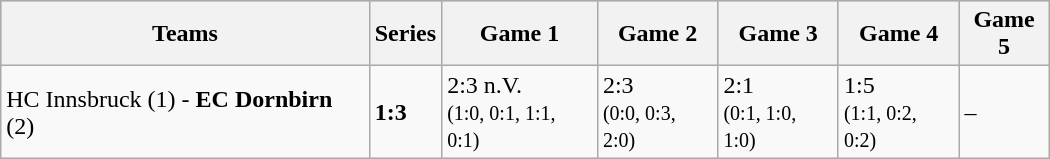<table class="wikitable" width="700px">
<tr style="background-color:#c0c0c0;">
<th>Teams</th>
<th>Series</th>
<th>Game 1</th>
<th>Game 2</th>
<th>Game 3</th>
<th>Game 4</th>
<th>Game 5</th>
</tr>
<tr>
<td>HC Innsbruck (1) - <strong>EC Dornbirn</strong> (2)</td>
<td><strong>1:3</strong></td>
<td>2:3 n.V. <br><small>(1:0, 0:1, 1:1, 0:1)</small></td>
<td>2:3 <br><small>(0:0, 0:3, 2:0)</small></td>
<td>2:1 <br><small>(0:1, 1:0, 1:0)</small></td>
<td>1:5<br><small>(1:1, 0:2, 0:2)</small></td>
<td>–</td>
</tr>
</table>
